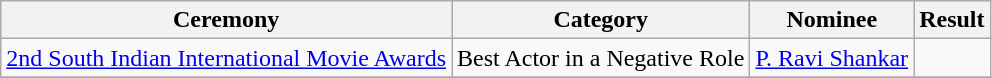<table class="wikitable">
<tr>
<th>Ceremony</th>
<th>Category</th>
<th>Nominee</th>
<th>Result</th>
</tr>
<tr>
<td rowspan="1"><a href='#'>2nd South Indian International Movie Awards</a></td>
<td>Best Actor in a Negative Role</td>
<td><a href='#'>P. Ravi Shankar</a></td>
<td></td>
</tr>
<tr>
</tr>
</table>
